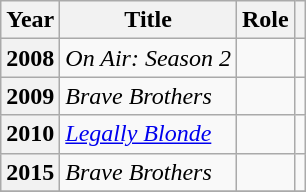<table class="wikitable plainrowheaders">
<tr>
<th scope="col">Year</th>
<th scope="col">Title</th>
<th scope="col">Role</th>
<th scope="col" class="unsortable"></th>
</tr>
<tr>
<th scope="row">2008</th>
<td><em>On Air: Season 2</em></td>
<td></td>
<td></td>
</tr>
<tr>
<th scope="row">2009</th>
<td><em>Brave Brothers</em></td>
<td></td>
<td></td>
</tr>
<tr>
<th scope="row">2010</th>
<td><em><a href='#'>Legally Blonde</a></em></td>
<td></td>
<td align="center"></td>
</tr>
<tr>
<th scope="row">2015</th>
<td><em>Brave Brothers</em></td>
<td></td>
<td align="center"></td>
</tr>
<tr>
</tr>
</table>
